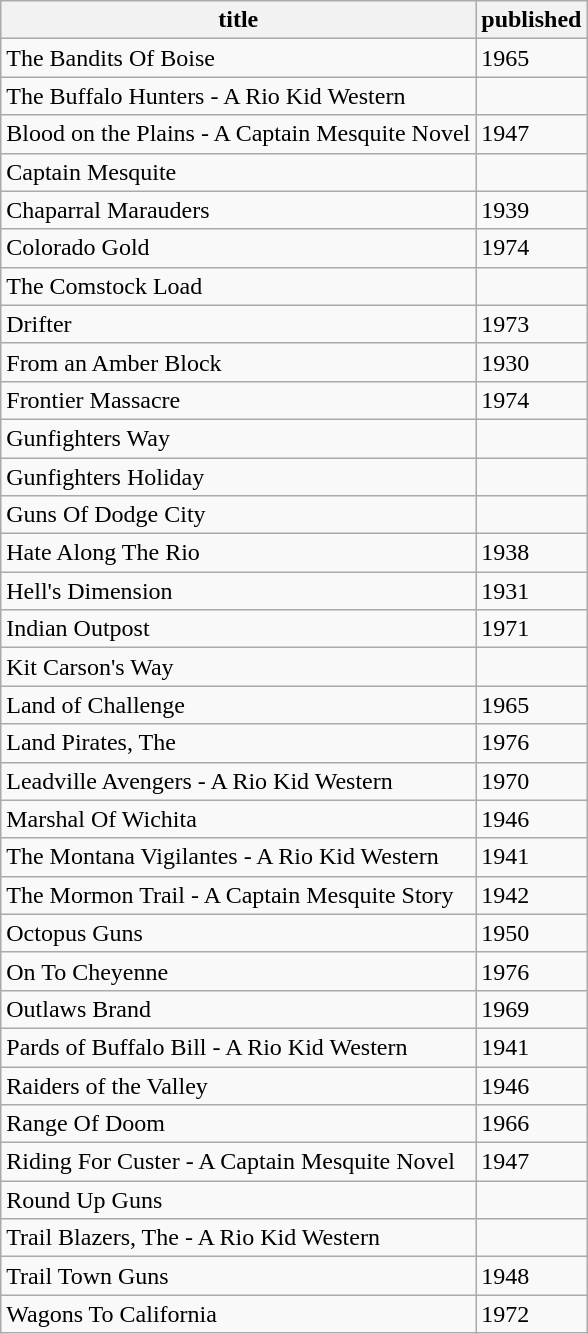<table class="wikitable sortable">
<tr>
<th>title</th>
<th>published</th>
</tr>
<tr>
<td>The Bandits Of Boise</td>
<td>1965</td>
</tr>
<tr>
<td>The Buffalo Hunters - A Rio Kid Western</td>
<td></td>
</tr>
<tr>
<td>Blood on the Plains - A Captain Mesquite Novel</td>
<td>1947</td>
</tr>
<tr>
<td>Captain Mesquite</td>
<td></td>
</tr>
<tr>
<td>Chaparral Marauders</td>
<td>1939</td>
</tr>
<tr>
<td>Colorado Gold</td>
<td>1974</td>
</tr>
<tr>
<td>The Comstock Load</td>
<td></td>
</tr>
<tr>
<td>Drifter</td>
<td>1973</td>
</tr>
<tr>
<td>From an Amber Block</td>
<td>1930</td>
</tr>
<tr>
<td>Frontier Massacre</td>
<td>1974</td>
</tr>
<tr>
<td>Gunfighters Way</td>
<td></td>
</tr>
<tr>
<td>Gunfighters Holiday</td>
<td></td>
</tr>
<tr>
<td>Guns Of Dodge City</td>
<td></td>
</tr>
<tr>
<td>Hate Along The Rio</td>
<td>1938</td>
</tr>
<tr>
<td>Hell's Dimension</td>
<td>1931</td>
</tr>
<tr>
<td>Indian Outpost</td>
<td>1971</td>
</tr>
<tr>
<td>Kit Carson's Way</td>
<td></td>
</tr>
<tr>
<td>Land of Challenge</td>
<td>1965</td>
</tr>
<tr>
<td>Land Pirates, The</td>
<td>1976</td>
</tr>
<tr>
<td>Leadville Avengers - A Rio Kid Western</td>
<td>1970</td>
</tr>
<tr>
<td>Marshal Of Wichita</td>
<td>1946</td>
</tr>
<tr>
<td>The Montana Vigilantes - A Rio Kid Western</td>
<td>1941</td>
</tr>
<tr>
<td>The Mormon Trail - A Captain Mesquite Story</td>
<td>1942</td>
</tr>
<tr>
<td>Octopus Guns</td>
<td>1950</td>
</tr>
<tr>
<td>On To Cheyenne</td>
<td>1976</td>
</tr>
<tr>
<td>Outlaws Brand</td>
<td>1969</td>
</tr>
<tr>
<td>Pards of Buffalo Bill - A Rio Kid Western</td>
<td>1941</td>
</tr>
<tr>
<td>Raiders of the Valley</td>
<td>1946</td>
</tr>
<tr>
<td>Range Of Doom</td>
<td>1966</td>
</tr>
<tr>
<td>Riding For Custer - A Captain Mesquite Novel</td>
<td>1947</td>
</tr>
<tr a>
<td>Round Up Guns</td>
<td></td>
</tr>
<tr>
<td>Trail Blazers, The - A Rio Kid Western</td>
<td></td>
</tr>
<tr>
<td>Trail Town Guns</td>
<td>1948</td>
</tr>
<tr>
<td>Wagons To California</td>
<td>1972</td>
</tr>
</table>
